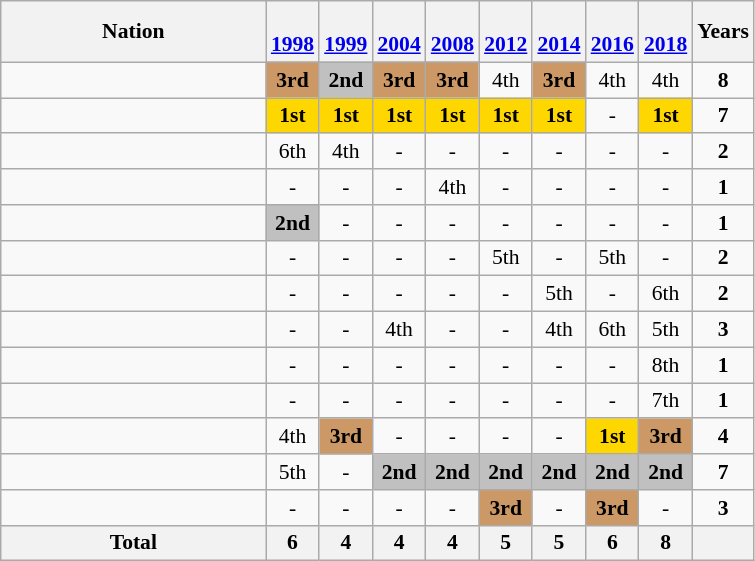<table class="wikitable" style="text-align:center; font-size:90%">
<tr>
<th width=170>Nation</th>
<th><br><a href='#'>1998</a></th>
<th><br><a href='#'>1999</a></th>
<th><br><a href='#'>2004</a></th>
<th><br><a href='#'>2008</a></th>
<th> <br> <a href='#'>2012</a></th>
<th><br><a href='#'>2014</a></th>
<th><br><a href='#'>2016</a></th>
<th><br><a href='#'>2018</a></th>
<th>Years</th>
</tr>
<tr>
<td align=left></td>
<td bgcolor=#cc9966><strong>3rd</strong></td>
<td bgcolor=silver><strong>2nd</strong></td>
<td bgcolor=#cc9966><strong>3rd</strong></td>
<td bgcolor=#cc9966><strong>3rd</strong></td>
<td>4th</td>
<td bgcolor=#cc9966><strong>3rd</strong></td>
<td>4th</td>
<td>4th</td>
<td><strong>8</strong></td>
</tr>
<tr>
<td align=left></td>
<td bgcolor=gold><strong>1st</strong></td>
<td bgcolor=gold><strong>1st</strong></td>
<td bgcolor=gold><strong>1st</strong></td>
<td bgcolor=gold><strong>1st</strong></td>
<td bgcolor=gold><strong>1st</strong></td>
<td bgcolor=gold><strong>1st</strong></td>
<td>-</td>
<td bgcolor=gold><strong>1st</strong></td>
<td><strong>7</strong></td>
</tr>
<tr>
<td align=left></td>
<td>6th</td>
<td>4th</td>
<td>-</td>
<td>-</td>
<td>-</td>
<td>-</td>
<td>-</td>
<td>-</td>
<td><strong>2</strong></td>
</tr>
<tr>
<td align=left></td>
<td>-</td>
<td>-</td>
<td>-</td>
<td>4th</td>
<td>-</td>
<td>-</td>
<td>-</td>
<td>-</td>
<td><strong>1</strong></td>
</tr>
<tr>
<td align=left></td>
<td bgcolor=silver><strong>2nd</strong></td>
<td>-</td>
<td>-</td>
<td>-</td>
<td>-</td>
<td>-</td>
<td>-</td>
<td>-</td>
<td><strong>1</strong></td>
</tr>
<tr>
<td align=left></td>
<td>-</td>
<td>-</td>
<td>-</td>
<td>-</td>
<td>5th</td>
<td>-</td>
<td>5th</td>
<td>-</td>
<td><strong>2</strong></td>
</tr>
<tr>
<td align=left></td>
<td>-</td>
<td>-</td>
<td>-</td>
<td>-</td>
<td>-</td>
<td>5th</td>
<td>-</td>
<td>6th</td>
<td><strong>2</strong></td>
</tr>
<tr>
<td align=left></td>
<td>-</td>
<td>-</td>
<td>4th</td>
<td>-</td>
<td>-</td>
<td>4th</td>
<td>6th</td>
<td>5th</td>
<td><strong>3</strong></td>
</tr>
<tr>
<td align=left></td>
<td>-</td>
<td>-</td>
<td>-</td>
<td>-</td>
<td>-</td>
<td>-</td>
<td>-</td>
<td>8th</td>
<td><strong>1</strong></td>
</tr>
<tr>
<td align=left></td>
<td>-</td>
<td>-</td>
<td>-</td>
<td>-</td>
<td>-</td>
<td>-</td>
<td>-</td>
<td>7th</td>
<td><strong>1</strong></td>
</tr>
<tr>
<td align=left></td>
<td>4th</td>
<td bgcolor=#cc9966><strong>3rd</strong></td>
<td>-</td>
<td>-</td>
<td>-</td>
<td>-</td>
<td bgcolor=gold><strong>1st</strong></td>
<td bgcolor=#cc9966><strong>3rd</strong></td>
<td><strong>4</strong></td>
</tr>
<tr>
<td align=left></td>
<td>5th</td>
<td>-</td>
<td bgcolor=silver><strong>2nd</strong></td>
<td bgcolor=silver><strong>2nd</strong></td>
<td bgcolor=silver><strong>2nd</strong></td>
<td bgcolor=silver><strong>2nd</strong></td>
<td bgcolor=silver><strong>2nd</strong></td>
<td bgcolor=silver><strong>2nd</strong></td>
<td><strong>7</strong></td>
</tr>
<tr>
<td align=left></td>
<td>-</td>
<td>-</td>
<td>-</td>
<td>-</td>
<td bgcolor=#cc9966><strong>3rd</strong></td>
<td>-</td>
<td bgcolor=#cc9966><strong>3rd</strong></td>
<td>-</td>
<td><strong>3</strong></td>
</tr>
<tr>
<th>Total</th>
<th>6</th>
<th>4</th>
<th>4</th>
<th>4</th>
<th>5</th>
<th>5</th>
<th>6</th>
<th>8</th>
<th></th>
</tr>
</table>
